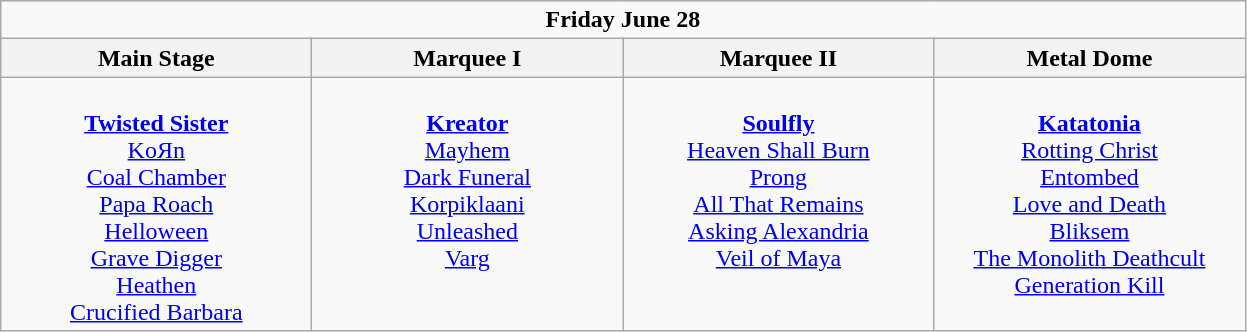<table class="wikitable">
<tr>
<td colspan="4" style="text-align:center;"><strong>Friday June 28</strong></td>
</tr>
<tr>
<th>Main Stage</th>
<th>Marquee I</th>
<th>Marquee II</th>
<th>Metal Dome</th>
</tr>
<tr>
<td style="text-align:center; vertical-align:top; width:200px;"><br><strong><a href='#'>Twisted Sister</a></strong>
<br> <a href='#'>KoЯn</a>
<br> <a href='#'>Coal Chamber</a>
<br> <a href='#'>Papa Roach</a>
<br> <a href='#'>Helloween</a>
<br> <a href='#'>Grave Digger</a>
<br> <a href='#'>Heathen</a>
<br> <a href='#'>Crucified Barbara</a></td>
<td style="text-align:center; vertical-align:top; width:200px;"><br><strong><a href='#'>Kreator</a></strong>
<br><a href='#'>Mayhem</a>
<br> <a href='#'>Dark Funeral</a>
<br> <a href='#'>Korpiklaani</a> 
<br><a href='#'>Unleashed</a>
<br><a href='#'>Varg</a></td>
<td style="text-align:center; vertical-align:top; width:200px;"><br><strong><a href='#'>Soulfly</a></strong>
<br><a href='#'>Heaven Shall Burn</a>
<br> <a href='#'>Prong</a> 
<br> <a href='#'>All That Remains</a>
<br> <a href='#'>Asking Alexandria</a> 
<br><a href='#'>Veil of Maya</a></td>
<td style="text-align:center; vertical-align:top; width:200px;"><br><strong><a href='#'>Katatonia</a></strong>
<br> <a href='#'>Rotting Christ</a>
<br> <a href='#'>Entombed</a>
<br> <a href='#'>Love and Death</a>
<br> <a href='#'>Bliksem</a>
<br> <a href='#'>The Monolith Deathcult</a>
<br> <a href='#'>Generation Kill</a></td>
</tr>
</table>
